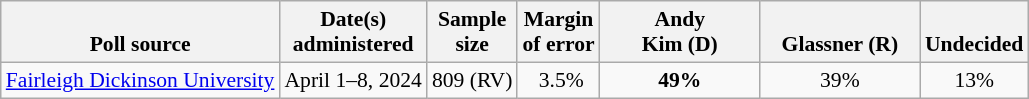<table class="wikitable" style="font-size:90%;text-align:center;">
<tr style="vertical-align:bottom">
<th>Poll source</th>
<th>Date(s)<br>administered</th>
<th>Sample<br>size</th>
<th>Margin<br>of error</th>
<th style="width:100px;">Andy<br>Kim (D)</th>
<th style="width:100px;"><br>Glassner (R)</th>
<th>Undecided</th>
</tr>
<tr>
<td style="text-align:left;"><a href='#'>Fairleigh Dickinson University</a></td>
<td>April 1–8, 2024</td>
<td>809 (RV)</td>
<td> 3.5%</td>
<td><strong>49%</strong></td>
<td>39%</td>
<td>13%</td>
</tr>
</table>
